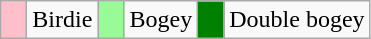<table class="wikitable" span = 50>
<tr>
<td style="background:Pink; width:10px;"></td>
<td>Birdie</td>
<td style="background:PaleGreen; width:10px;"></td>
<td>Bogey</td>
<td style="background:Green; width:10px;"></td>
<td>Double bogey</td>
</tr>
</table>
